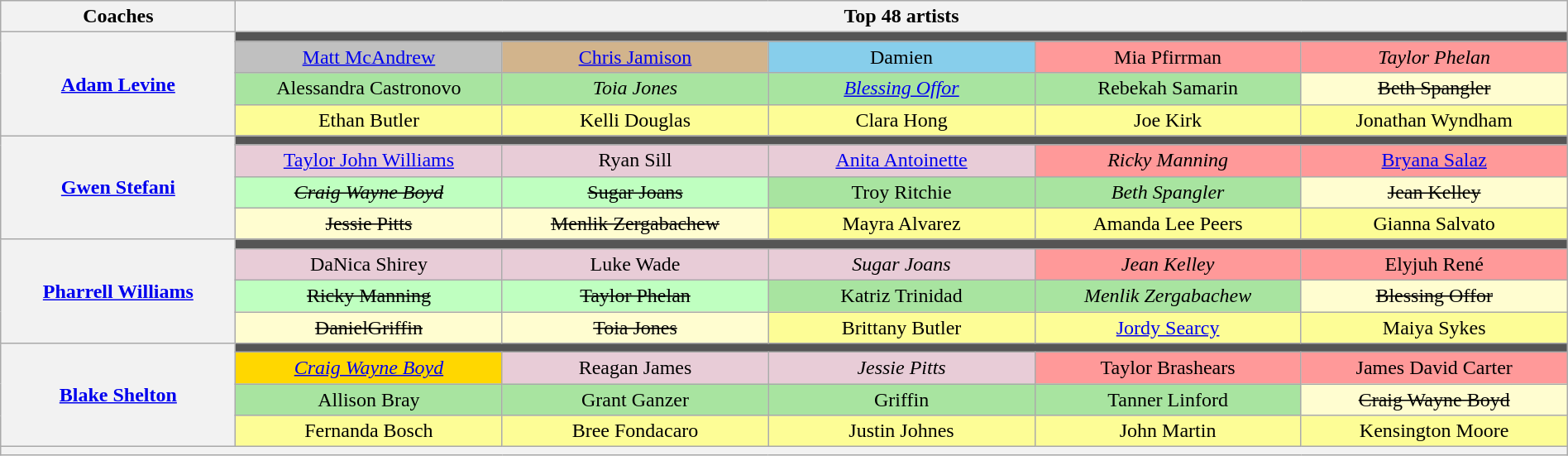<table class="wikitable" style="text-align:center; width:100%;">
<tr>
<th style="width:15%;">Coaches</th>
<th style="width:85%;" colspan="5">Top 48 artists</th>
</tr>
<tr>
<th rowspan="4"><a href='#'>Adam Levine</a></th>
<td colspan="5" style="background:#555;"></td>
</tr>
<tr>
<td width="17%;" style="background:silver;"><a href='#'>Matt McAndrew</a></td>
<td width="17%;" style="background:tan;"><a href='#'>Chris Jamison</a></td>
<td width:"17%;" style="background:skyblue;">Damien</td>
<td width="17%;"  style="background:#F99;">Mia Pfirrman</td>
<td width="17%;"  style="background:#F99;"><em>Taylor Phelan</em></td>
</tr>
<tr>
<td style="background:#A8E4A0;">Alessandra Castronovo</td>
<td style="background:#A8E4A0;"><em>Toia Jones</em></td>
<td style="background:#A8E4A0;"><em><a href='#'>Blessing Offor</a></em></td>
<td style="background:#A8E4A0;">Rebekah Samarin</td>
<td style="background:#FFFDD0;"><s>Beth Spangler</s></td>
</tr>
<tr style="background:#FDFD96;">
<td>Ethan Butler</td>
<td>Kelli Douglas</td>
<td>Clara Hong</td>
<td>Joe Kirk</td>
<td>Jonathan Wyndham</td>
</tr>
<tr>
<th rowspan="4"><a href='#'>Gwen Stefani</a></th>
<td colspan="5" style="background:#555;"></td>
</tr>
<tr>
<td style="background:#E8CCD7;"><a href='#'>Taylor John Williams</a></td>
<td style="background:#E8CCD7;">Ryan Sill</td>
<td style="background:#E8CCD7;"><a href='#'>Anita Antoinette</a></td>
<td style="background:#F99;"><em>Ricky Manning</em></td>
<td style="background:#F99;"><a href='#'>Bryana Salaz</a></td>
</tr>
<tr>
<td style="background:#BFFFC0;"><s><em>Craig Wayne Boyd</em></s></td>
<td style="background:#BFFFC0;"><s>Sugar Joans</s></td>
<td style="background:#A8E4A0;">Troy Ritchie</td>
<td style="background:#A8E4A0;"><em>Beth Spangler</em></td>
<td style="background:#FFFDD0;"><s>Jean Kelley</s></td>
</tr>
<tr>
<td style="background:#FFFDD0;"><s>Jessie Pitts</s></td>
<td style="background:#FFFDD0;"><s>Menlik Zergabachew</s></td>
<td style="background:#FDFD96;">Mayra Alvarez</td>
<td style="background:#FDFD96;">Amanda Lee Peers</td>
<td style="background:#FDFD96;">Gianna Salvato</td>
</tr>
<tr>
<th rowspan="4"><a href='#'>Pharrell Williams</a></th>
<td colspan="5" style="background:#555;"></td>
</tr>
<tr>
<td style="background:#E8CCD7;">DaNica Shirey</td>
<td style="background:#E8CCD7;">Luke Wade</td>
<td style="background:#E8CCD7;"><em>Sugar Joans</em></td>
<td style="background:#f99;"><em>Jean Kelley</em></td>
<td style="background:#F99;">Elyjuh René</td>
</tr>
<tr>
<td style="background:#BFFFC0;"><s>Ricky Manning</s></td>
<td style="background:#BFFFC0;"><s>Taylor Phelan</s></td>
<td style="background:#A8E4A0;">Katriz Trinidad</td>
<td style="background:#A8E4A0;"><em>Menlik Zergabachew</em></td>
<td style="background:#FFFDD0;"><s>Blessing Offor</s></td>
</tr>
<tr>
<td style="background:#FFFDD0;"><s> DanielGriffin</s></td>
<td style="background:#FFFDD0;"><s>Toia Jones</s></td>
<td style="background:#FDFD96;">Brittany Butler</td>
<td style="background:#FDFD96;"><a href='#'>Jordy Searcy</a></td>
<td style="background:#FDFD96;">Maiya Sykes</td>
</tr>
<tr>
<th rowspan="4"><a href='#'>Blake Shelton</a></th>
<td colspan="5" style="background:#555;"></td>
</tr>
<tr>
<td style="background:gold; ;"><em><a href='#'>Craig Wayne Boyd</a></em></td>
<td style="background:#E8CCD7;">Reagan James</td>
<td style="background:#E8CCD7;"><em>Jessie Pitts</em></td>
<td style="background:#F99;">Taylor Brashears</td>
<td style="background:#F99;">James David Carter</td>
</tr>
<tr>
<td style="background:#A8E4A0;">Allison Bray</td>
<td style="background:#A8E4A0;">Grant Ganzer</td>
<td style="background:#A8E4A0;">Griffin</td>
<td style="background:#A8E4A0;">Tanner Linford</td>
<td style="background:#FFFDD0;"><s>Craig Wayne Boyd</s></td>
</tr>
<tr style="background:#FDFD96;">
<td>Fernanda Bosch</td>
<td>Bree Fondacaro</td>
<td>Justin Johnes</td>
<td>John Martin</td>
<td>Kensington Moore</td>
</tr>
<tr>
<th style="font-size:90%; line-height:12px;" colspan="6"><small></small></th>
</tr>
</table>
